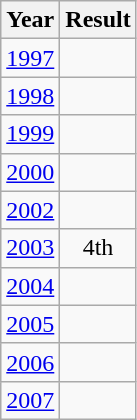<table class="wikitable" style="text-align:center">
<tr>
<th>Year</th>
<th>Result</th>
</tr>
<tr>
<td><a href='#'>1997</a></td>
<td></td>
</tr>
<tr>
<td><a href='#'>1998</a></td>
<td></td>
</tr>
<tr>
<td><a href='#'>1999</a></td>
<td></td>
</tr>
<tr>
<td><a href='#'>2000</a></td>
<td></td>
</tr>
<tr>
<td><a href='#'>2002</a></td>
<td></td>
</tr>
<tr>
<td><a href='#'>2003</a></td>
<td>4th</td>
</tr>
<tr>
<td><a href='#'>2004</a></td>
<td></td>
</tr>
<tr>
<td><a href='#'>2005</a></td>
<td></td>
</tr>
<tr>
<td><a href='#'>2006</a></td>
<td></td>
</tr>
<tr>
<td><a href='#'>2007</a></td>
<td></td>
</tr>
</table>
